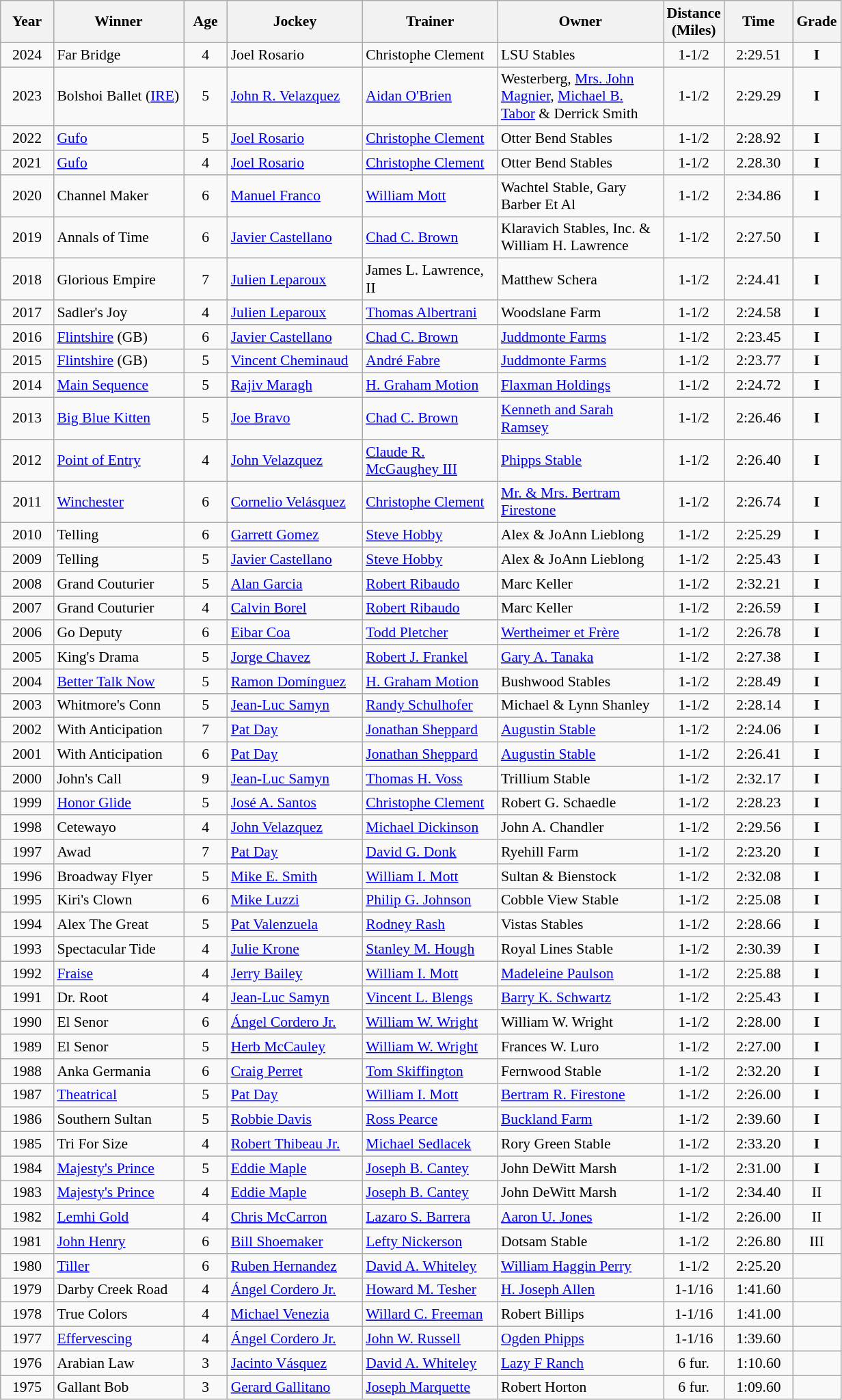<table class="wikitable sortable" style="font-size:90%">
<tr>
<th style="width:45px">Year<br></th>
<th style="width:120px">Winner<br></th>
<th style="width:36px">Age<br></th>
<th style="width:125px">Jockey<br></th>
<th style="width:125px">Trainer<br></th>
<th style="width:155px">Owner<br></th>
<th style="width:50px">Distance<br> (Miles) <br></th>
<th style="width:60px">Time <br></th>
<th style="width:40px">Grade</th>
</tr>
<tr>
<td align=center>2024</td>
<td>Far Bridge</td>
<td align=center>4</td>
<td>Joel Rosario</td>
<td>Christophe Clement</td>
<td>LSU Stables</td>
<td align=center>1-1/2</td>
<td align=center>2:29.51</td>
<td align=center><strong>I</strong></td>
</tr>
<tr>
<td align=center>2023</td>
<td>Bolshoi Ballet (<a href='#'>IRE</a>)</td>
<td align=center>5</td>
<td><a href='#'>John R. Velazquez</a></td>
<td><a href='#'>Aidan O'Brien</a></td>
<td>Westerberg, <a href='#'>Mrs. John Magnier</a>, <a href='#'>Michael B. Tabor</a> & Derrick Smith</td>
<td align=center>1-1/2</td>
<td align=center>2:29.29</td>
<td align=center><strong>I</strong></td>
</tr>
<tr>
<td align=center>2022</td>
<td><a href='#'>Gufo</a></td>
<td align=center>5</td>
<td><a href='#'>Joel Rosario</a></td>
<td><a href='#'>Christophe Clement</a></td>
<td>Otter Bend Stables</td>
<td align=center>1-1/2</td>
<td align=center>2:28.92</td>
<td align=center><strong>I</strong></td>
</tr>
<tr>
<td align=center>2021</td>
<td><a href='#'>Gufo</a></td>
<td align=center>4</td>
<td><a href='#'>Joel Rosario</a></td>
<td><a href='#'>Christophe Clement</a></td>
<td>Otter Bend Stables</td>
<td align=center>1-1/2</td>
<td align=center>2.28.30</td>
<td align=center><strong>I</strong></td>
</tr>
<tr>
<td align=center>2020</td>
<td>Channel Maker</td>
<td align=center>6</td>
<td><a href='#'>Manuel Franco</a></td>
<td><a href='#'>William Mott</a></td>
<td>Wachtel Stable, Gary Barber Et Al</td>
<td align=center>1-1/2</td>
<td align=center>2:34.86</td>
<td align=center><strong>I</strong></td>
</tr>
<tr>
<td align=center>2019</td>
<td>Annals of Time</td>
<td align=center>6</td>
<td><a href='#'>Javier Castellano</a></td>
<td><a href='#'>Chad C. Brown</a></td>
<td>Klaravich Stables, Inc. & William H. Lawrence</td>
<td align=center>1-1/2</td>
<td align=center>2:27.50</td>
<td align=center><strong>I</strong></td>
</tr>
<tr>
<td align=center>2018</td>
<td>Glorious Empire</td>
<td align=center>7</td>
<td><a href='#'>Julien Leparoux</a></td>
<td>James L. Lawrence, II</td>
<td>Matthew Schera</td>
<td align=center>1-1/2</td>
<td align=center>2:24.41</td>
<td align=center><strong>I</strong></td>
</tr>
<tr>
<td align=center>2017</td>
<td>Sadler's Joy</td>
<td align=center>4</td>
<td><a href='#'>Julien Leparoux</a></td>
<td><a href='#'>Thomas Albertrani</a></td>
<td>Woodslane Farm</td>
<td align=center>1-1/2</td>
<td align=center>2:24.58</td>
<td align=center><strong>I</strong></td>
</tr>
<tr>
<td align=center>2016</td>
<td><a href='#'>Flintshire</a> (GB)</td>
<td align=center>6</td>
<td><a href='#'>Javier Castellano</a></td>
<td><a href='#'>Chad C. Brown</a></td>
<td><a href='#'>Juddmonte Farms</a></td>
<td align=center>1-1/2</td>
<td align=center>2:23.45</td>
<td align=center><strong>I</strong></td>
</tr>
<tr>
<td align=center>2015</td>
<td><a href='#'>Flintshire</a> (GB)</td>
<td align=center>5</td>
<td><a href='#'>Vincent Cheminaud</a></td>
<td><a href='#'>André Fabre</a></td>
<td><a href='#'>Juddmonte Farms</a></td>
<td align=center>1-1/2</td>
<td align=center>2:23.77</td>
<td align=center><strong>I</strong></td>
</tr>
<tr>
<td align=center>2014</td>
<td><a href='#'>Main Sequence</a></td>
<td align=center>5</td>
<td><a href='#'>Rajiv Maragh</a></td>
<td><a href='#'>H. Graham Motion</a></td>
<td><a href='#'>Flaxman Holdings</a></td>
<td align=center>1-1/2</td>
<td align=center>2:24.72</td>
<td align=center><strong>I</strong></td>
</tr>
<tr>
<td align=center>2013</td>
<td><a href='#'>Big Blue Kitten</a></td>
<td align=center>5</td>
<td><a href='#'>Joe Bravo</a></td>
<td><a href='#'>Chad C. Brown</a></td>
<td><a href='#'>Kenneth and Sarah Ramsey</a></td>
<td align=center>1-1/2</td>
<td align=center>2:26.46</td>
<td align=center><strong>I</strong></td>
</tr>
<tr>
<td align=center>2012</td>
<td><a href='#'>Point of Entry</a></td>
<td align=center>4</td>
<td><a href='#'>John Velazquez</a></td>
<td><a href='#'>Claude R. McGaughey III</a></td>
<td><a href='#'>Phipps Stable</a></td>
<td align=center>1-1/2</td>
<td align=center>2:26.40</td>
<td align=center><strong>I</strong></td>
</tr>
<tr>
<td align=center>2011</td>
<td><a href='#'>Winchester</a></td>
<td align=center>6</td>
<td><a href='#'>Cornelio Velásquez</a></td>
<td><a href='#'>Christophe Clement</a></td>
<td><a href='#'>Mr. & Mrs. Bertram Firestone</a></td>
<td align=center>1-1/2</td>
<td align=center>2:26.74</td>
<td align=center><strong>I</strong></td>
</tr>
<tr>
<td align=center>2010</td>
<td>Telling</td>
<td align=center>6</td>
<td><a href='#'>Garrett Gomez</a></td>
<td><a href='#'>Steve Hobby</a></td>
<td>Alex & JoAnn Lieblong</td>
<td align=center>1-1/2</td>
<td align=center>2:25.29</td>
<td align=center><strong>I</strong></td>
</tr>
<tr>
<td align=center>2009</td>
<td>Telling</td>
<td align=center>5</td>
<td><a href='#'>Javier Castellano</a></td>
<td><a href='#'>Steve Hobby</a></td>
<td>Alex & JoAnn Lieblong</td>
<td align=center>1-1/2</td>
<td align=center>2:25.43</td>
<td align=center><strong>I</strong></td>
</tr>
<tr>
<td align=center>2008</td>
<td>Grand Couturier</td>
<td align=center>5</td>
<td><a href='#'>Alan Garcia</a></td>
<td><a href='#'>Robert Ribaudo</a></td>
<td>Marc Keller</td>
<td align=center>1-1/2</td>
<td align=center>2:32.21</td>
<td align=center><strong>I</strong></td>
</tr>
<tr>
<td align=center>2007</td>
<td>Grand Couturier</td>
<td align=center>4</td>
<td><a href='#'>Calvin Borel</a></td>
<td><a href='#'>Robert Ribaudo</a></td>
<td>Marc Keller</td>
<td align=center>1-1/2</td>
<td align=center>2:26.59</td>
<td align=center><strong>I</strong></td>
</tr>
<tr>
<td align=center>2006</td>
<td>Go Deputy</td>
<td align=center>6</td>
<td><a href='#'>Eibar Coa</a></td>
<td><a href='#'>Todd Pletcher</a></td>
<td><a href='#'>Wertheimer et Frère</a></td>
<td align=center>1-1/2</td>
<td align=center>2:26.78</td>
<td align=center><strong>I</strong></td>
</tr>
<tr>
<td align=center>2005</td>
<td>King's Drama</td>
<td align=center>5</td>
<td><a href='#'>Jorge Chavez</a></td>
<td><a href='#'>Robert J. Frankel</a></td>
<td><a href='#'>Gary A. Tanaka</a></td>
<td align=center>1-1/2</td>
<td align=center>2:27.38</td>
<td align=center><strong>I</strong></td>
</tr>
<tr>
<td align=center>2004</td>
<td><a href='#'>Better Talk Now</a></td>
<td align=center>5</td>
<td><a href='#'>Ramon Domínguez</a></td>
<td><a href='#'>H. Graham Motion</a></td>
<td>Bushwood Stables</td>
<td align=center>1-1/2</td>
<td align=center>2:28.49</td>
<td align=center><strong>I</strong></td>
</tr>
<tr>
<td align=center>2003</td>
<td>Whitmore's Conn</td>
<td align=center>5</td>
<td><a href='#'>Jean-Luc Samyn</a></td>
<td><a href='#'>Randy Schulhofer</a></td>
<td>Michael & Lynn Shanley</td>
<td align=center>1-1/2</td>
<td align=center>2:28.14</td>
<td align=center><strong>I</strong></td>
</tr>
<tr>
<td align=center>2002</td>
<td>With Anticipation</td>
<td align=center>7</td>
<td><a href='#'>Pat Day</a></td>
<td><a href='#'>Jonathan Sheppard</a></td>
<td><a href='#'>Augustin Stable</a></td>
<td align=center>1-1/2</td>
<td align=center>2:24.06</td>
<td align=center><strong>I</strong></td>
</tr>
<tr>
<td align=center>2001</td>
<td>With Anticipation</td>
<td align=center>6</td>
<td><a href='#'>Pat Day</a></td>
<td><a href='#'>Jonathan Sheppard</a></td>
<td><a href='#'>Augustin Stable</a></td>
<td align=center>1-1/2</td>
<td align=center>2:26.41</td>
<td align=center><strong>I</strong></td>
</tr>
<tr>
<td align=center>2000</td>
<td>John's Call</td>
<td align=center>9</td>
<td><a href='#'>Jean-Luc Samyn</a></td>
<td><a href='#'>Thomas H. Voss</a></td>
<td>Trillium Stable</td>
<td align=center>1-1/2</td>
<td align=center>2:32.17</td>
<td align=center><strong>I</strong></td>
</tr>
<tr>
<td align=center>1999</td>
<td><a href='#'>Honor Glide</a></td>
<td align=center>5</td>
<td><a href='#'>José A. Santos</a></td>
<td><a href='#'>Christophe Clement</a></td>
<td>Robert G. Schaedle</td>
<td align=center>1-1/2</td>
<td align=center>2:28.23</td>
<td align=center><strong>I</strong></td>
</tr>
<tr>
<td align=center>1998</td>
<td>Cetewayo</td>
<td align=center>4</td>
<td><a href='#'>John Velazquez</a></td>
<td><a href='#'>Michael Dickinson</a></td>
<td>John A. Chandler</td>
<td align=center>1-1/2</td>
<td align=center>2:29.56</td>
<td align=center><strong>I</strong></td>
</tr>
<tr>
<td align=center>1997</td>
<td>Awad</td>
<td align=center>7</td>
<td><a href='#'>Pat Day</a></td>
<td><a href='#'>David G. Donk</a></td>
<td>Ryehill Farm</td>
<td align=center>1-1/2</td>
<td align=center>2:23.20</td>
<td align=center><strong>I</strong></td>
</tr>
<tr>
<td align=center>1996</td>
<td>Broadway Flyer</td>
<td align=center>5</td>
<td><a href='#'>Mike E. Smith</a></td>
<td><a href='#'>William I. Mott</a></td>
<td>Sultan & Bienstock</td>
<td align=center>1-1/2</td>
<td align=center>2:32.08</td>
<td align=center><strong>I</strong></td>
</tr>
<tr>
<td align=center>1995</td>
<td>Kiri's Clown</td>
<td align=center>6</td>
<td><a href='#'>Mike Luzzi</a></td>
<td><a href='#'>Philip G. Johnson</a></td>
<td>Cobble View Stable</td>
<td align=center>1-1/2</td>
<td align=center>2:25.08</td>
<td align=center><strong>I</strong></td>
</tr>
<tr>
<td align=center>1994</td>
<td>Alex The Great</td>
<td align=center>5</td>
<td><a href='#'>Pat Valenzuela</a></td>
<td><a href='#'>Rodney Rash</a></td>
<td>Vistas Stables</td>
<td align=center>1-1/2</td>
<td align=center>2:28.66</td>
<td align=center><strong>I</strong></td>
</tr>
<tr>
<td align=center>1993</td>
<td>Spectacular Tide</td>
<td align=center>4</td>
<td><a href='#'>Julie Krone</a></td>
<td><a href='#'>Stanley M. Hough</a></td>
<td>Royal Lines Stable</td>
<td align=center>1-1/2</td>
<td align=center>2:30.39</td>
<td align=center><strong>I</strong></td>
</tr>
<tr>
<td align=center>1992</td>
<td><a href='#'>Fraise</a></td>
<td align=center>4</td>
<td><a href='#'>Jerry Bailey</a></td>
<td><a href='#'>William I. Mott</a></td>
<td><a href='#'>Madeleine Paulson</a></td>
<td align=center>1-1/2</td>
<td align=center>2:25.88</td>
<td align=center><strong>I</strong></td>
</tr>
<tr>
<td align=center>1991</td>
<td>Dr. Root</td>
<td align=center>4</td>
<td><a href='#'>Jean-Luc Samyn</a></td>
<td><a href='#'>Vincent L. Blengs</a></td>
<td><a href='#'>Barry K. Schwartz</a></td>
<td align=center>1-1/2</td>
<td align=center>2:25.43</td>
<td align=center><strong>I</strong></td>
</tr>
<tr>
<td align=center>1990</td>
<td>El Senor</td>
<td align=center>6</td>
<td><a href='#'>Ángel Cordero Jr.</a></td>
<td><a href='#'>William W. Wright</a></td>
<td>William W. Wright</td>
<td align=center>1-1/2</td>
<td align=center>2:28.00</td>
<td align=center><strong>I</strong></td>
</tr>
<tr>
<td align=center>1989</td>
<td>El Senor</td>
<td align=center>5</td>
<td><a href='#'>Herb McCauley</a></td>
<td><a href='#'>William W. Wright</a></td>
<td>Frances W. Luro</td>
<td align=center>1-1/2</td>
<td align=center>2:27.00</td>
<td align=center><strong>I</strong></td>
</tr>
<tr>
<td align=center>1988</td>
<td>Anka Germania</td>
<td align=center>6</td>
<td><a href='#'>Craig Perret</a></td>
<td><a href='#'>Tom Skiffington</a></td>
<td>Fernwood Stable</td>
<td align=center>1-1/2</td>
<td align=center>2:32.20</td>
<td align=center><strong>I</strong></td>
</tr>
<tr>
<td align=center>1987</td>
<td><a href='#'>Theatrical</a></td>
<td align=center>5</td>
<td><a href='#'>Pat Day</a></td>
<td><a href='#'>William I. Mott</a></td>
<td><a href='#'>Bertram R. Firestone</a></td>
<td align=center>1-1/2</td>
<td align=center>2:26.00</td>
<td align=center><strong>I</strong></td>
</tr>
<tr>
<td align=center>1986</td>
<td>Southern Sultan</td>
<td align=center>5</td>
<td><a href='#'>Robbie Davis</a></td>
<td><a href='#'>Ross Pearce</a></td>
<td><a href='#'>Buckland Farm</a></td>
<td align=center>1-1/2</td>
<td align=center>2:39.60</td>
<td align=center><strong>I</strong></td>
</tr>
<tr>
<td align=center>1985</td>
<td>Tri For Size</td>
<td align=center>4</td>
<td><a href='#'>Robert Thibeau Jr.</a></td>
<td><a href='#'>Michael Sedlacek</a></td>
<td>Rory Green Stable</td>
<td align=center>1-1/2</td>
<td align=center>2:33.20</td>
<td align=center><strong>I</strong></td>
</tr>
<tr>
<td align=center>1984</td>
<td><a href='#'>Majesty's Prince</a></td>
<td align=center>5</td>
<td><a href='#'>Eddie Maple</a></td>
<td><a href='#'>Joseph B. Cantey</a></td>
<td>John DeWitt Marsh</td>
<td align=center>1-1/2</td>
<td align=center>2:31.00</td>
<td align=center><strong>I</strong></td>
</tr>
<tr>
<td align=center>1983</td>
<td><a href='#'>Majesty's Prince</a></td>
<td align=center>4</td>
<td><a href='#'>Eddie Maple</a></td>
<td><a href='#'>Joseph B. Cantey</a></td>
<td>John DeWitt Marsh</td>
<td align=center>1-1/2</td>
<td align=center>2:34.40</td>
<td align=center>II</td>
</tr>
<tr>
<td align=center>1982</td>
<td><a href='#'>Lemhi Gold</a></td>
<td align=center>4</td>
<td><a href='#'>Chris McCarron</a></td>
<td><a href='#'>Lazaro S. Barrera</a></td>
<td><a href='#'>Aaron U. Jones</a></td>
<td align=center>1-1/2</td>
<td align=center>2:26.00</td>
<td align=center>II</td>
</tr>
<tr>
<td align=center>1981</td>
<td><a href='#'>John Henry</a></td>
<td align=center>6</td>
<td><a href='#'>Bill Shoemaker</a></td>
<td><a href='#'>Lefty Nickerson</a></td>
<td>Dotsam Stable</td>
<td align=center>1-1/2</td>
<td align=center>2:26.80</td>
<td align=center>III</td>
</tr>
<tr>
<td align=center>1980</td>
<td><a href='#'>Tiller</a></td>
<td align=center>6</td>
<td><a href='#'>Ruben Hernandez</a></td>
<td><a href='#'>David A. Whiteley</a></td>
<td><a href='#'>William Haggin Perry</a></td>
<td align=center>1-1/2</td>
<td align=center>2:25.20</td>
<td></td>
</tr>
<tr>
<td align=center>1979</td>
<td>Darby Creek Road</td>
<td align=center>4</td>
<td><a href='#'>Ángel Cordero Jr.</a></td>
<td><a href='#'>Howard M. Tesher</a></td>
<td><a href='#'>H. Joseph Allen</a></td>
<td align=center>1-1/16</td>
<td align=center>1:41.60</td>
<td></td>
</tr>
<tr>
<td align=center>1978</td>
<td>True Colors</td>
<td align=center>4</td>
<td><a href='#'>Michael Venezia</a></td>
<td><a href='#'>Willard C. Freeman</a></td>
<td>Robert Billips</td>
<td align=center>1-1/16</td>
<td align=center>1:41.00</td>
<td></td>
</tr>
<tr>
<td align=center>1977</td>
<td><a href='#'>Effervescing</a></td>
<td align=center>4</td>
<td><a href='#'>Ángel Cordero Jr.</a></td>
<td><a href='#'>John W. Russell</a></td>
<td><a href='#'>Ogden Phipps</a></td>
<td align=center>1-1/16</td>
<td align=center>1:39.60</td>
<td></td>
</tr>
<tr>
<td align=center>1976</td>
<td>Arabian Law</td>
<td align=center>3</td>
<td><a href='#'>Jacinto Vásquez</a></td>
<td><a href='#'>David A. Whiteley</a></td>
<td><a href='#'>Lazy F Ranch</a></td>
<td align=center>6 fur.</td>
<td align=center>1:10.60</td>
<td></td>
</tr>
<tr>
<td align=center>1975</td>
<td>Gallant Bob</td>
<td align=center>3</td>
<td><a href='#'>Gerard Gallitano</a></td>
<td><a href='#'>Joseph Marquette</a></td>
<td>Robert Horton</td>
<td align=center>6 fur.</td>
<td align=center>1:09.60</td>
<td></td>
</tr>
</table>
